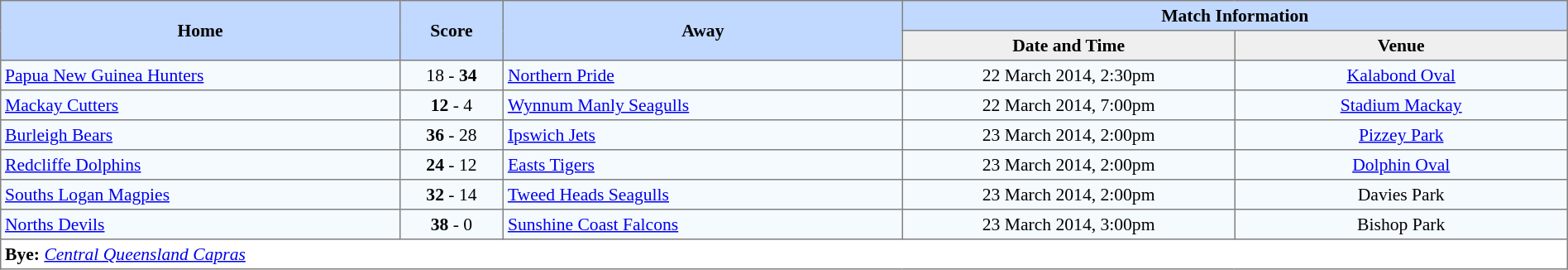<table border=1 style="border-collapse:collapse; font-size:90%; text-align:center;" cellpadding=3 cellspacing=0>
<tr bgcolor=#C1D8FF>
<th rowspan=2 width=12%>Home</th>
<th rowspan=2 width=3%>Score</th>
<th rowspan=2 width=12%>Away</th>
<th colspan=5>Match Information</th>
</tr>
<tr bgcolor=#EFEFEF>
<th width=10%>Date and Time</th>
<th width=10%>Venue</th>
</tr>
<tr bgcolor=#F5FAFF>
<td align=left> <a href='#'>Papua New Guinea Hunters</a></td>
<td>18 - <strong>34</strong></td>
<td align=left> <a href='#'>Northern Pride</a></td>
<td>22 March 2014, 2:30pm</td>
<td><a href='#'>Kalabond Oval</a></td>
</tr>
<tr bgcolor=#F5FAFF>
<td align=left> <a href='#'>Mackay Cutters</a></td>
<td><strong>12</strong> - 4</td>
<td align=left> <a href='#'>Wynnum Manly Seagulls</a></td>
<td>22 March 2014, 7:00pm</td>
<td><a href='#'>Stadium Mackay</a></td>
</tr>
<tr bgcolor=#F5FAFF>
<td align=left> <a href='#'>Burleigh Bears</a></td>
<td><strong>36</strong> - 28</td>
<td align=left> <a href='#'>Ipswich Jets</a></td>
<td>23 March 2014, 2:00pm</td>
<td><a href='#'>Pizzey Park</a></td>
</tr>
<tr bgcolor=#F5FAFF>
<td align=left> <a href='#'>Redcliffe Dolphins</a></td>
<td><strong>24</strong> - 12</td>
<td align=left> <a href='#'>Easts Tigers</a></td>
<td>23 March 2014, 2:00pm</td>
<td><a href='#'>Dolphin Oval</a></td>
</tr>
<tr bgcolor=#F5FAFF>
<td align=left> <a href='#'>Souths Logan Magpies</a></td>
<td><strong>32</strong> - 14</td>
<td align=left> <a href='#'>Tweed Heads Seagulls</a></td>
<td>23 March 2014, 2:00pm</td>
<td>Davies Park</td>
</tr>
<tr bgcolor=#F5FAFF>
<td align=left> <a href='#'>Norths Devils</a></td>
<td><strong>38</strong> - 0</td>
<td align=left> <a href='#'>Sunshine Coast Falcons</a></td>
<td>23 March 2014, 3:00pm</td>
<td>Bishop Park</td>
</tr>
<tr>
<td colspan="5" style="text-align:left;"><strong>Bye:</strong> <em><a href='#'>Central Queensland Capras</a></em></td>
</tr>
</table>
